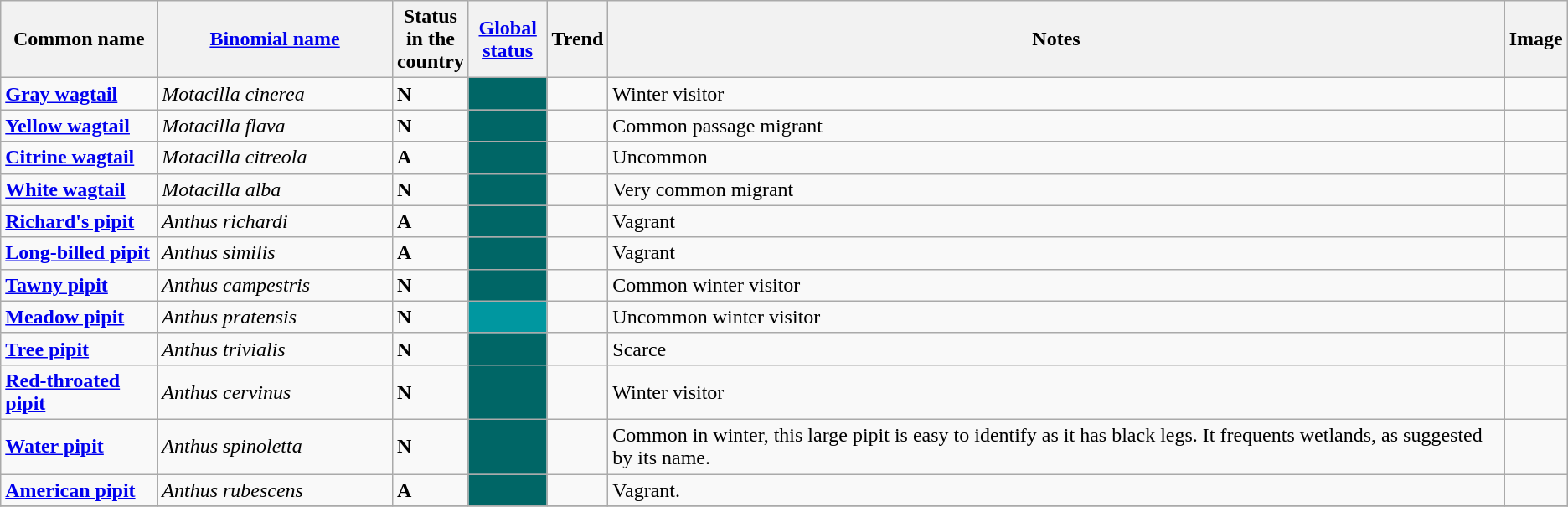<table class="wikitable sortable">
<tr>
<th width="10%">Common name</th>
<th width="15%"><a href='#'>Binomial name</a></th>
<th data-sort-type="number" width="1%">Status in the country</th>
<th width="5%"><a href='#'>Global status</a></th>
<th width="1%">Trend</th>
<th class="unsortable">Notes</th>
<th class="unsortable">Image</th>
</tr>
<tr>
<td><strong><a href='#'>Gray wagtail</a></strong></td>
<td><em>Motacilla cinerea</em></td>
<td><strong>N</strong></td>
<td align=center style="background: #006666"></td>
<td align=center></td>
<td>Winter visitor</td>
<td></td>
</tr>
<tr>
<td><strong><a href='#'>Yellow wagtail</a></strong></td>
<td><em>Motacilla flava</em></td>
<td><strong>N</strong></td>
<td align=center style="background: #006666"></td>
<td align=center></td>
<td>Common passage migrant</td>
<td></td>
</tr>
<tr>
<td><strong><a href='#'>Citrine wagtail</a></strong></td>
<td><em>Motacilla citreola</em></td>
<td><strong>A</strong></td>
<td align=center style="background: #006666"></td>
<td align=center></td>
<td>Uncommon</td>
<td></td>
</tr>
<tr>
<td><strong><a href='#'>White wagtail</a></strong></td>
<td><em>Motacilla alba</em></td>
<td><strong>N</strong></td>
<td align=center style="background: #006666"></td>
<td align=center></td>
<td>Very common migrant</td>
<td></td>
</tr>
<tr>
<td><strong><a href='#'>Richard's pipit</a></strong></td>
<td><em>Anthus richardi</em></td>
<td><strong>A</strong></td>
<td align=center style="background: #006666"></td>
<td align=center></td>
<td>Vagrant</td>
<td></td>
</tr>
<tr>
<td><strong><a href='#'>Long-billed pipit</a></strong></td>
<td><em>Anthus similis</em></td>
<td><strong>A</strong></td>
<td align=center style="background: #006666"></td>
<td align=center></td>
<td>Vagrant</td>
<td></td>
</tr>
<tr>
<td><strong><a href='#'>Tawny pipit</a></strong></td>
<td><em>Anthus campestris</em></td>
<td><strong>N</strong></td>
<td align=center style="background: #006666"></td>
<td align=center></td>
<td>Common winter visitor</td>
<td></td>
</tr>
<tr>
<td><strong><a href='#'>Meadow pipit</a></strong></td>
<td><em>Anthus pratensis</em></td>
<td><strong>N</strong></td>
<td align=center style="background: #0097a0"></td>
<td align=center></td>
<td>Uncommon winter visitor</td>
<td></td>
</tr>
<tr>
<td><strong><a href='#'>Tree pipit</a></strong></td>
<td><em>Anthus trivialis</em></td>
<td><strong>N</strong></td>
<td align=center style="background: #006666"></td>
<td align=center></td>
<td>Scarce</td>
<td></td>
</tr>
<tr>
<td><strong><a href='#'>Red-throated pipit</a></strong></td>
<td><em>Anthus cervinus</em></td>
<td><strong>N</strong></td>
<td align=center style="background: #006666"></td>
<td align=center></td>
<td>Winter visitor</td>
<td></td>
</tr>
<tr>
<td><strong><a href='#'>Water pipit</a></strong></td>
<td><em>Anthus spinoletta</em></td>
<td><strong>N</strong></td>
<td align=center style="background: #006666"></td>
<td align=center></td>
<td>Common in winter, this large pipit is easy to identify as it has black legs. It frequents wetlands, as suggested by its name.</td>
<td></td>
</tr>
<tr>
<td><strong><a href='#'>American pipit</a></strong></td>
<td><em>Anthus rubescens</em></td>
<td><strong>A</strong></td>
<td =center style="background: #006666"></td>
<td align=center></td>
<td>Vagrant.</td>
<td></td>
</tr>
<tr>
</tr>
</table>
